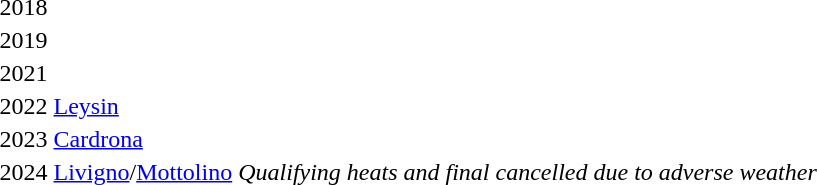<table>
<tr>
<td>2018</td>
<td></td>
<td></td>
<td></td>
<td></td>
</tr>
<tr>
<td>2019</td>
<td></td>
<td></td>
<td></td>
<td></td>
</tr>
<tr>
<td>2021</td>
<td></td>
<td></td>
<td></td>
<td></td>
</tr>
<tr>
<td>2022</td>
<td><a href='#'>Leysin</a></td>
<td></td>
<td></td>
<td></td>
</tr>
<tr>
<td>2023</td>
<td><a href='#'>Cardrona</a></td>
<td></td>
<td></td>
<td></td>
</tr>
<tr>
<td>2024</td>
<td><a href='#'>Livigno</a>/<a href='#'>Mottolino</a></td>
<td colspan=4 align="center"><em>Qualifying heats and final cancelled due to adverse weather</em></td>
</tr>
</table>
